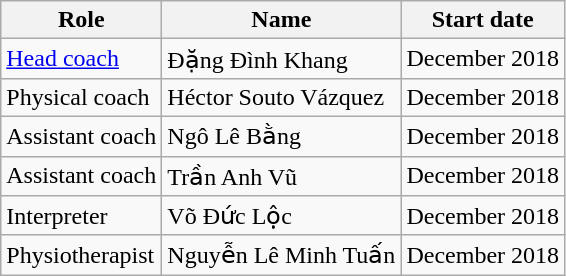<table class="wikitable">
<tr>
<th>Role</th>
<th>Name</th>
<th>Start date</th>
</tr>
<tr>
<td><a href='#'>Head coach</a></td>
<td> Đặng Đình Khang</td>
<td>December 2018</td>
</tr>
<tr>
<td>Physical coach</td>
<td> Héctor Souto Vázquez</td>
<td>December 2018</td>
</tr>
<tr>
<td>Assistant coach</td>
<td> Ngô Lê Bằng</td>
<td>December 2018</td>
</tr>
<tr>
<td>Assistant coach</td>
<td> Trần Anh Vũ</td>
<td>December 2018</td>
</tr>
<tr>
<td>Interpreter</td>
<td> Võ Đức Lộc</td>
<td>December 2018</td>
</tr>
<tr>
<td>Physiotherapist</td>
<td> Nguyễn Lê Minh Tuấn</td>
<td>December 2018</td>
</tr>
</table>
